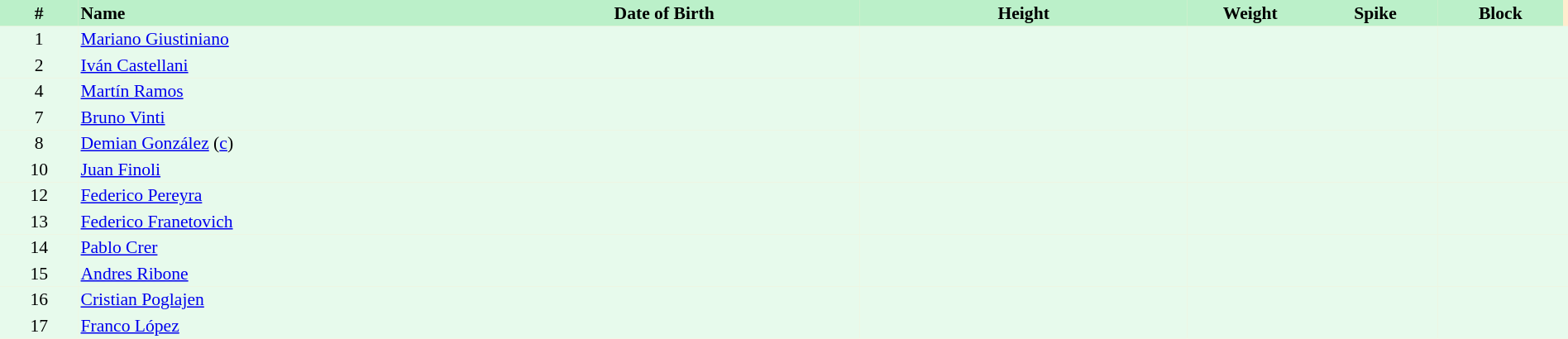<table border=0 cellpadding=2 cellspacing=0  |- bgcolor=#FFECCE style="text-align:center; font-size:90%;" width=100%>
<tr bgcolor=#BBF0C9>
<th width=5%>#</th>
<th width=25% align=left>Name</th>
<th width=25%>Date of Birth</th>
<th width=21%>Height</th>
<th width=8%>Weight</th>
<th width=8%>Spike</th>
<th width=8%>Block</th>
</tr>
<tr bgcolor=#E7FAEC>
<td>1</td>
<td align=left><a href='#'>Mariano Giustiniano</a></td>
<td></td>
<td></td>
<td></td>
<td></td>
<td></td>
<td></td>
</tr>
<tr bgcolor=#E7FAEC>
<td>2</td>
<td align=left><a href='#'>Iván Castellani</a></td>
<td></td>
<td></td>
<td></td>
<td></td>
<td></td>
<td></td>
</tr>
<tr bgcolor=#E7FAEC>
<td>4</td>
<td align=left><a href='#'>Martín Ramos</a></td>
<td></td>
<td></td>
<td></td>
<td></td>
<td></td>
<td></td>
</tr>
<tr bgcolor=#E7FAEC>
<td>7</td>
<td align=left><a href='#'>Bruno Vinti</a></td>
<td></td>
<td></td>
<td></td>
<td></td>
<td></td>
<td></td>
</tr>
<tr bgcolor=#E7FAEC>
<td>8</td>
<td align=left><a href='#'>Demian González</a> (<a href='#'>c</a>)</td>
<td></td>
<td></td>
<td></td>
<td></td>
<td></td>
<td></td>
</tr>
<tr bgcolor=#E7FAEC>
<td>10</td>
<td align=left><a href='#'>Juan Finoli</a></td>
<td></td>
<td></td>
<td></td>
<td></td>
<td></td>
<td></td>
</tr>
<tr bgcolor=#E7FAEC>
<td>12</td>
<td align=left><a href='#'>Federico Pereyra</a></td>
<td></td>
<td></td>
<td></td>
<td></td>
<td></td>
<td></td>
</tr>
<tr bgcolor=#E7FAEC>
<td>13</td>
<td align=left><a href='#'>Federico Franetovich</a></td>
<td></td>
<td></td>
<td></td>
<td></td>
<td></td>
<td></td>
</tr>
<tr bgcolor=#E7FAEC>
<td>14</td>
<td align=left><a href='#'>Pablo Crer</a></td>
<td></td>
<td></td>
<td></td>
<td></td>
<td></td>
<td></td>
</tr>
<tr bgcolor=#E7FAEC>
<td>15</td>
<td align=left><a href='#'>Andres Ribone</a></td>
<td></td>
<td></td>
<td></td>
<td></td>
<td></td>
<td></td>
</tr>
<tr bgcolor=#E7FAEC>
<td>16</td>
<td align=left><a href='#'>Cristian Poglajen</a></td>
<td></td>
<td></td>
<td></td>
<td></td>
<td></td>
<td></td>
</tr>
<tr bgcolor=#E7FAEC>
<td>17</td>
<td align=left><a href='#'>Franco López</a></td>
<td></td>
<td></td>
<td></td>
<td></td>
<td></td>
<td></td>
</tr>
</table>
